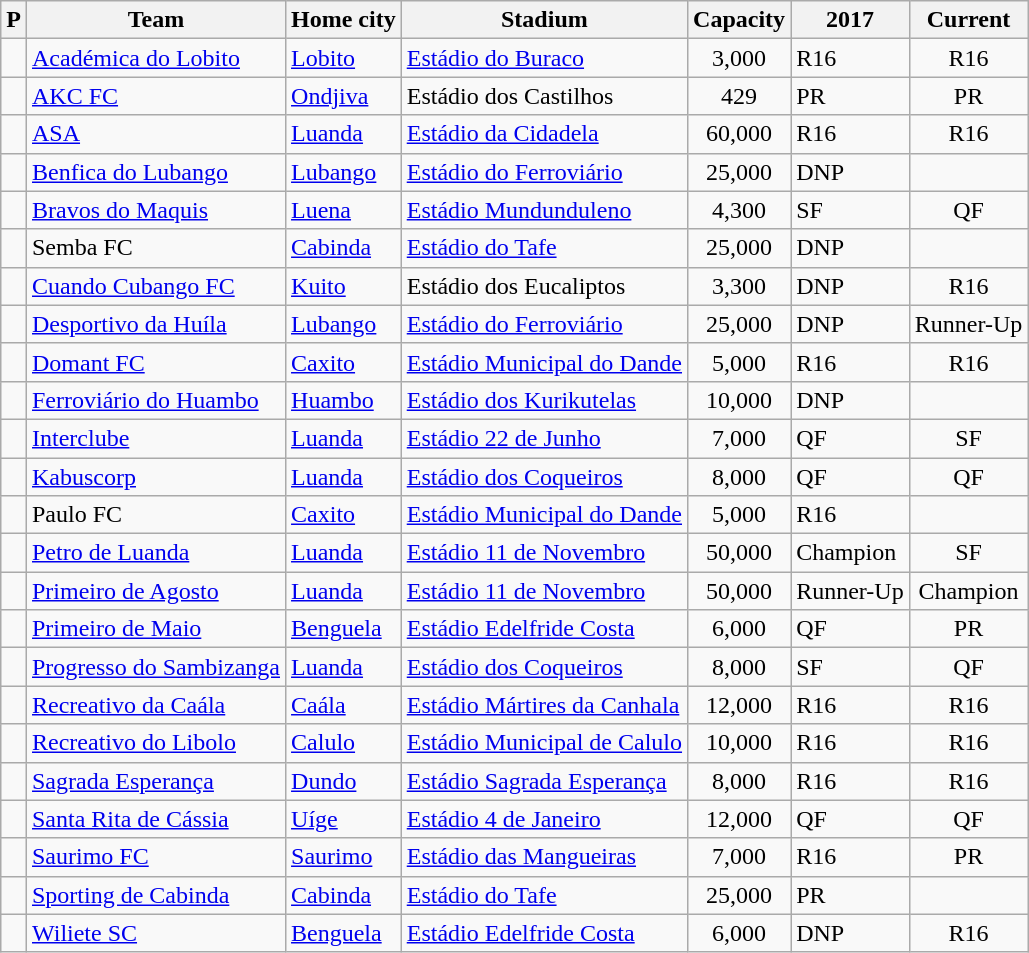<table class="wikitable sortable">
<tr>
<th>P</th>
<th>Team</th>
<th>Home city</th>
<th>Stadium</th>
<th>Capacity</th>
<th>2017</th>
<th>Current</th>
</tr>
<tr>
<td></td>
<td><a href='#'>Académica do Lobito</a></td>
<td><a href='#'>Lobito</a></td>
<td><a href='#'>Estádio do Buraco</a></td>
<td align="center">3,000</td>
<td data-sort-value="5">R16</td>
<td align="center" data-sort-value="5">R16</td>
</tr>
<tr>
<td></td>
<td><a href='#'>AKC FC</a></td>
<td><a href='#'>Ondjiva</a></td>
<td>Estádio dos Castilhos</td>
<td align="center">429</td>
<td data-sort-value="6">PR</td>
<td align="center" data-sort-value="6">PR</td>
</tr>
<tr>
<td></td>
<td><a href='#'>ASA</a></td>
<td><a href='#'>Luanda</a></td>
<td><a href='#'>Estádio da Cidadela</a></td>
<td align="center">60,000</td>
<td data-sort-value="5">R16</td>
<td align="center" data-sort-value="5">R16</td>
</tr>
<tr>
<td></td>
<td><a href='#'>Benfica do Lubango</a></td>
<td><a href='#'>Lubango</a></td>
<td><a href='#'>Estádio do Ferroviário</a></td>
<td align="center">25,000</td>
<td>DNP</td>
<td align=center data-sort-value="7"></td>
</tr>
<tr>
<td></td>
<td><a href='#'>Bravos do Maquis</a></td>
<td><a href='#'>Luena</a></td>
<td><a href='#'>Estádio Mundunduleno</a></td>
<td align="center">4,300</td>
<td data-sort-value="3">SF</td>
<td align=center data-sort-value="4">QF</td>
</tr>
<tr>
<td></td>
<td>Semba FC</td>
<td><a href='#'>Cabinda</a></td>
<td><a href='#'>Estádio do Tafe</a></td>
<td align="center">25,000</td>
<td>DNP</td>
<td align=center data-sort-value="7"></td>
</tr>
<tr>
<td></td>
<td><a href='#'>Cuando Cubango FC</a></td>
<td><a href='#'>Kuito</a></td>
<td>Estádio dos Eucaliptos</td>
<td align="center">3,300</td>
<td>DNP</td>
<td align="center" data-sort-value="5">R16</td>
</tr>
<tr>
<td></td>
<td><a href='#'>Desportivo da Huíla</a></td>
<td><a href='#'>Lubango</a></td>
<td><a href='#'>Estádio do Ferroviário</a></td>
<td align="center">25,000</td>
<td>DNP</td>
<td align=center data-sort-value="2">Runner-Up</td>
</tr>
<tr>
<td></td>
<td><a href='#'>Domant FC</a></td>
<td><a href='#'>Caxito</a></td>
<td><a href='#'>Estádio Municipal do Dande</a></td>
<td align="center">5,000</td>
<td data-sort-value="5">R16</td>
<td align="center" data-sort-value="5">R16</td>
</tr>
<tr>
<td></td>
<td><a href='#'>Ferroviário do Huambo</a></td>
<td><a href='#'>Huambo</a></td>
<td><a href='#'>Estádio dos Kurikutelas</a></td>
<td align="center">10,000</td>
<td>DNP</td>
<td align=center data-sort-value="7"></td>
</tr>
<tr>
<td></td>
<td><a href='#'>Interclube</a></td>
<td><a href='#'>Luanda</a></td>
<td><a href='#'>Estádio 22 de Junho</a></td>
<td align="center">7,000</td>
<td data-sort-value="4">QF</td>
<td align=center data-sort-value="3">SF</td>
</tr>
<tr>
<td></td>
<td><a href='#'>Kabuscorp</a></td>
<td><a href='#'>Luanda</a></td>
<td><a href='#'>Estádio dos Coqueiros</a></td>
<td align="center">8,000</td>
<td data-sort-value="4">QF</td>
<td align=center data-sort-value="4">QF</td>
</tr>
<tr>
<td></td>
<td>Paulo FC</td>
<td><a href='#'>Caxito</a></td>
<td><a href='#'>Estádio Municipal do Dande</a></td>
<td align="center">5,000</td>
<td data-sort-value="5">R16</td>
<td align=center data-sort-value="8"></td>
</tr>
<tr>
<td></td>
<td><a href='#'>Petro de Luanda</a></td>
<td><a href='#'>Luanda</a></td>
<td><a href='#'>Estádio 11 de Novembro</a></td>
<td align="center">50,000</td>
<td data-sort-value="1">Champion</td>
<td align=center data-sort-value="3">SF</td>
</tr>
<tr>
<td></td>
<td><a href='#'>Primeiro de Agosto</a></td>
<td><a href='#'>Luanda</a></td>
<td><a href='#'>Estádio 11 de Novembro</a></td>
<td align="center">50,000</td>
<td data-sort-value="2">Runner-Up</td>
<td align=center data-sort-value="1">Champion</td>
</tr>
<tr>
<td></td>
<td><a href='#'>Primeiro de Maio</a></td>
<td><a href='#'>Benguela</a></td>
<td><a href='#'>Estádio Edelfride Costa</a></td>
<td align="center">6,000</td>
<td data-sort-value="4">QF</td>
<td align="center" data-sort-value="6">PR</td>
</tr>
<tr>
<td></td>
<td><a href='#'>Progresso do Sambizanga</a></td>
<td><a href='#'>Luanda</a></td>
<td><a href='#'>Estádio dos Coqueiros</a></td>
<td align="center">8,000</td>
<td data-sort-value="3">SF</td>
<td align="center" data-sort-value="4">QF</td>
</tr>
<tr>
<td></td>
<td><a href='#'>Recreativo da Caála</a></td>
<td><a href='#'>Caála</a></td>
<td><a href='#'>Estádio Mártires da Canhala</a></td>
<td align="center">12,000</td>
<td data-sort-value="5">R16</td>
<td align="center" data-sort-value="5">R16</td>
</tr>
<tr>
<td></td>
<td><a href='#'>Recreativo do Libolo</a></td>
<td><a href='#'>Calulo</a></td>
<td><a href='#'>Estádio Municipal de Calulo</a></td>
<td align="center">10,000</td>
<td data-sort-value="5">R16</td>
<td align="center" data-sort-value="5">R16</td>
</tr>
<tr>
<td></td>
<td><a href='#'>Sagrada Esperança</a></td>
<td><a href='#'>Dundo</a></td>
<td><a href='#'>Estádio Sagrada Esperança</a></td>
<td align="center">8,000</td>
<td data-sort-value="5">R16</td>
<td align="center" data-sort-value="5">R16</td>
</tr>
<tr>
<td></td>
<td><a href='#'>Santa Rita de Cássia</a></td>
<td><a href='#'>Uíge</a></td>
<td><a href='#'>Estádio 4 de Janeiro</a></td>
<td align="center">12,000</td>
<td data-sort-value="4">QF</td>
<td align=center data-sort-value="4">QF</td>
</tr>
<tr>
<td></td>
<td><a href='#'>Saurimo FC</a></td>
<td><a href='#'>Saurimo</a></td>
<td><a href='#'>Estádio das Mangueiras</a></td>
<td align="center">7,000</td>
<td data-sort-value="5">R16</td>
<td align="center" data-sort-value="6">PR</td>
</tr>
<tr>
<td></td>
<td><a href='#'>Sporting de Cabinda</a></td>
<td><a href='#'>Cabinda</a></td>
<td><a href='#'>Estádio do Tafe</a></td>
<td align="center">25,000</td>
<td data-sort-value="6">PR</td>
<td align=center data-sort-value="7"></td>
</tr>
<tr>
<td></td>
<td><a href='#'>Wiliete SC</a></td>
<td><a href='#'>Benguela</a></td>
<td><a href='#'>Estádio Edelfride Costa</a></td>
<td align="center">6,000</td>
<td data-sort-value="6">DNP</td>
<td align="center" data-sort-value="5">R16</td>
</tr>
</table>
